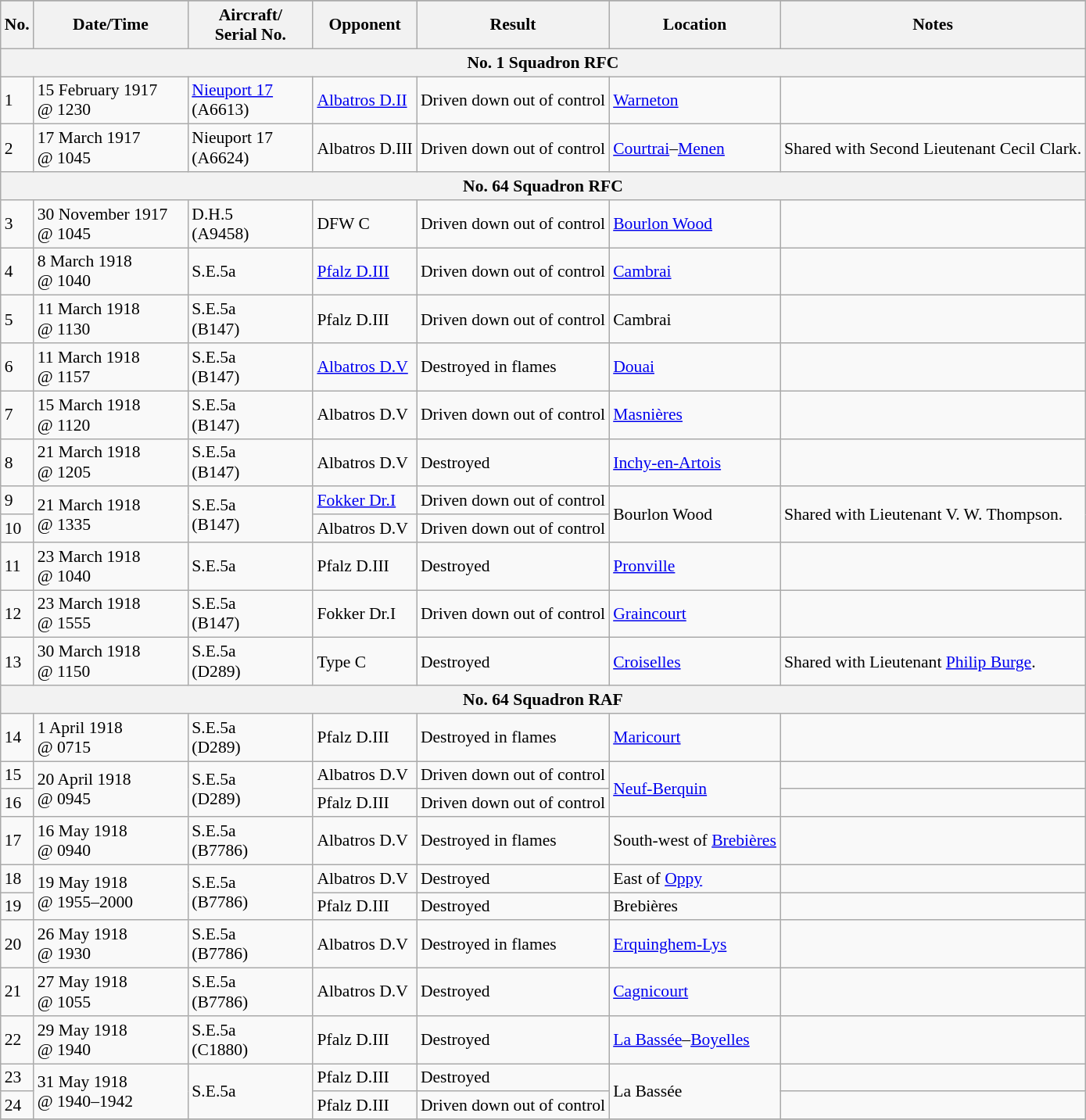<table class="wikitable" style="font-size:90%;">
<tr>
</tr>
<tr>
<th>No.</th>
<th width="125">Date/Time</th>
<th width="100">Aircraft/<br>Serial No.</th>
<th>Opponent</th>
<th>Result</th>
<th>Location</th>
<th>Notes</th>
</tr>
<tr>
<th colspan="7">No. 1 Squadron RFC</th>
</tr>
<tr>
<td>1</td>
<td>15 February 1917<br>@ 1230</td>
<td><a href='#'>Nieuport 17</a><br>(A6613)</td>
<td><a href='#'>Albatros D.II</a></td>
<td>Driven down out of control</td>
<td><a href='#'>Warneton</a></td>
<td></td>
</tr>
<tr>
<td>2</td>
<td>17 March 1917<br>@ 1045</td>
<td>Nieuport 17<br>(A6624)</td>
<td>Albatros D.III</td>
<td>Driven down out of control</td>
<td><a href='#'>Courtrai</a>–<a href='#'>Menen</a></td>
<td>Shared with Second Lieutenant Cecil Clark.</td>
</tr>
<tr>
<th colspan="7">No. 64 Squadron RFC</th>
</tr>
<tr>
<td>3</td>
<td>30 November 1917<br>@ 1045</td>
<td>D.H.5<br>(A9458)</td>
<td>DFW C</td>
<td>Driven down out of control</td>
<td><a href='#'>Bourlon Wood</a></td>
<td></td>
</tr>
<tr>
<td>4</td>
<td>8 March 1918<br>@ 1040</td>
<td>S.E.5a</td>
<td><a href='#'>Pfalz D.III</a></td>
<td>Driven down out of control</td>
<td><a href='#'>Cambrai</a></td>
<td></td>
</tr>
<tr>
<td>5</td>
<td>11 March 1918<br>@ 1130</td>
<td>S.E.5a<br>(B147)</td>
<td>Pfalz D.III</td>
<td>Driven down out of control</td>
<td>Cambrai</td>
<td></td>
</tr>
<tr>
<td>6</td>
<td>11 March 1918<br>@ 1157</td>
<td>S.E.5a<br>(B147)</td>
<td><a href='#'>Albatros D.V</a></td>
<td>Destroyed in flames</td>
<td><a href='#'>Douai</a></td>
<td></td>
</tr>
<tr>
<td>7</td>
<td>15 March 1918<br>@ 1120</td>
<td>S.E.5a<br>(B147)</td>
<td>Albatros D.V</td>
<td>Driven down out of control</td>
<td><a href='#'>Masnières</a></td>
<td></td>
</tr>
<tr>
<td>8</td>
<td>21 March 1918<br>@ 1205</td>
<td>S.E.5a<br>(B147)</td>
<td>Albatros D.V</td>
<td>Destroyed</td>
<td><a href='#'>Inchy-en-Artois</a></td>
<td></td>
</tr>
<tr>
<td>9</td>
<td rowspan="2">21 March 1918<br>@ 1335</td>
<td rowspan="2">S.E.5a<br>(B147)</td>
<td><a href='#'>Fokker Dr.I</a></td>
<td>Driven down out of control</td>
<td rowspan="2">Bourlon Wood</td>
<td rowspan="2">Shared with Lieutenant V. W. Thompson.</td>
</tr>
<tr>
<td>10</td>
<td>Albatros D.V</td>
<td>Driven down out of control</td>
</tr>
<tr>
<td>11</td>
<td>23 March 1918<br>@ 1040</td>
<td>S.E.5a</td>
<td>Pfalz D.III</td>
<td>Destroyed</td>
<td><a href='#'>Pronville</a></td>
<td></td>
</tr>
<tr>
<td>12</td>
<td>23 March 1918<br>@ 1555</td>
<td>S.E.5a<br>(B147)</td>
<td>Fokker Dr.I</td>
<td>Driven down out of control</td>
<td><a href='#'>Graincourt</a></td>
<td></td>
</tr>
<tr>
<td>13</td>
<td>30 March 1918<br>@ 1150</td>
<td>S.E.5a<br>(D289)</td>
<td>Type C</td>
<td>Destroyed</td>
<td><a href='#'>Croiselles</a></td>
<td>Shared with Lieutenant <a href='#'>Philip Burge</a>.</td>
</tr>
<tr>
<th colspan="7">No. 64 Squadron RAF</th>
</tr>
<tr>
<td>14</td>
<td>1 April 1918<br>@ 0715</td>
<td>S.E.5a<br>(D289)</td>
<td>Pfalz D.III</td>
<td>Destroyed in flames</td>
<td><a href='#'>Maricourt</a></td>
<td></td>
</tr>
<tr>
<td>15</td>
<td rowspan="2">20 April 1918<br>@ 0945</td>
<td rowspan="2">S.E.5a<br>(D289)</td>
<td>Albatros D.V</td>
<td>Driven down out of control</td>
<td rowspan="2"><a href='#'>Neuf-Berquin</a></td>
<td></td>
</tr>
<tr>
<td>16</td>
<td>Pfalz D.III</td>
<td>Driven down out of control</td>
</tr>
<tr>
<td>17</td>
<td>16 May 1918<br>@ 0940</td>
<td>S.E.5a<br>(B7786)</td>
<td>Albatros D.V</td>
<td>Destroyed in flames</td>
<td>South-west of <a href='#'>Brebières</a></td>
<td></td>
</tr>
<tr>
<td>18</td>
<td rowspan="2">19 May 1918<br>@ 1955–2000</td>
<td rowspan="2">S.E.5a<br>(B7786)</td>
<td>Albatros D.V</td>
<td>Destroyed</td>
<td>East of <a href='#'>Oppy</a></td>
<td></td>
</tr>
<tr>
<td>19</td>
<td>Pfalz D.III</td>
<td>Destroyed</td>
<td>Brebières</td>
<td></td>
</tr>
<tr>
<td>20</td>
<td>26 May 1918<br>@ 1930</td>
<td>S.E.5a<br>(B7786)</td>
<td>Albatros D.V</td>
<td>Destroyed in flames</td>
<td><a href='#'>Erquinghem-Lys</a></td>
<td></td>
</tr>
<tr>
<td>21</td>
<td>27 May 1918<br>@ 1055</td>
<td>S.E.5a<br>(B7786)</td>
<td>Albatros D.V</td>
<td>Destroyed</td>
<td><a href='#'>Cagnicourt</a></td>
<td></td>
</tr>
<tr>
<td>22</td>
<td>29 May 1918<br>@ 1940</td>
<td>S.E.5a<br>(C1880)</td>
<td>Pfalz D.III</td>
<td>Destroyed</td>
<td><a href='#'>La Bassée</a>–<a href='#'>Boyelles</a></td>
<td></td>
</tr>
<tr>
<td>23</td>
<td rowspan="2">31 May 1918<br>@ 1940–1942</td>
<td rowspan="2">S.E.5a</td>
<td>Pfalz D.III</td>
<td>Destroyed</td>
<td rowspan="2">La Bassée</td>
<td></td>
</tr>
<tr>
<td>24</td>
<td>Pfalz D.III</td>
<td>Driven down out of control</td>
<td></td>
</tr>
<tr>
</tr>
</table>
